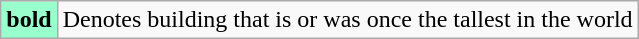<table class="wikitable">
<tr>
<td align="center" style="background-color:#9FC"><strong>bold</strong></td>
<td>Denotes building that is or was once the tallest in the world</td>
</tr>
</table>
